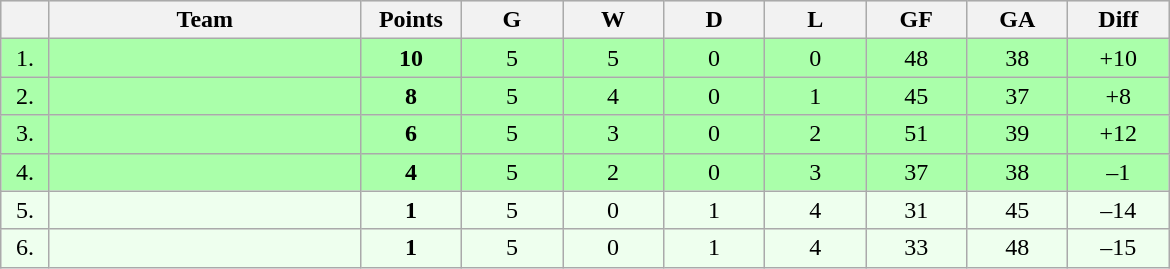<table class=wikitable style="text-align:center">
<tr bgcolor="#DCDCDC">
<th width="25"></th>
<th width="200">Team</th>
<th width="60">Points</th>
<th width="60">G</th>
<th width="60">W</th>
<th width="60">D</th>
<th width="60">L</th>
<th width="60">GF</th>
<th width="60">GA</th>
<th width="60">Diff</th>
</tr>
<tr bgcolor=#AAFFAA>
<td>1.</td>
<td align=left></td>
<td><strong>10</strong></td>
<td>5</td>
<td>5</td>
<td>0</td>
<td>0</td>
<td>48</td>
<td>38</td>
<td>+10</td>
</tr>
<tr bgcolor=#AAFFAA>
<td>2.</td>
<td align=left></td>
<td><strong>8</strong></td>
<td>5</td>
<td>4</td>
<td>0</td>
<td>1</td>
<td>45</td>
<td>37</td>
<td>+8</td>
</tr>
<tr bgcolor=#AAFFAA>
<td>3.</td>
<td align=left></td>
<td><strong>6</strong></td>
<td>5</td>
<td>3</td>
<td>0</td>
<td>2</td>
<td>51</td>
<td>39</td>
<td>+12</td>
</tr>
<tr bgcolor=#AAFFAA>
<td>4.</td>
<td align=left></td>
<td><strong>4</strong></td>
<td>5</td>
<td>2</td>
<td>0</td>
<td>3</td>
<td>37</td>
<td>38</td>
<td>–1</td>
</tr>
<tr bgcolor=#EEFFEE>
<td>5.</td>
<td align=left></td>
<td><strong>1</strong></td>
<td>5</td>
<td>0</td>
<td>1</td>
<td>4</td>
<td>31</td>
<td>45</td>
<td>–14</td>
</tr>
<tr bgcolor=#EEFFEE>
<td>6.</td>
<td align=left></td>
<td><strong>1</strong></td>
<td>5</td>
<td>0</td>
<td>1</td>
<td>4</td>
<td>33</td>
<td>48</td>
<td>–15</td>
</tr>
</table>
